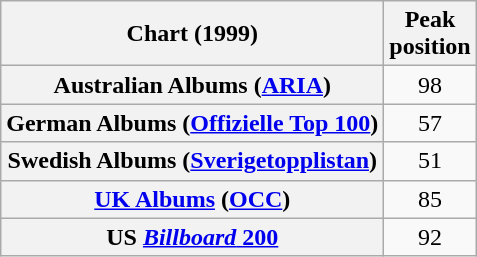<table class="wikitable sortable plainrowheaders">
<tr>
<th scope="col">Chart (1999)</th>
<th scope="col">Peak<br>position</th>
</tr>
<tr>
<th scope="row">Australian Albums (<a href='#'>ARIA</a>)</th>
<td align="center">98</td>
</tr>
<tr>
<th scope="row">German Albums (<a href='#'>Offizielle Top 100</a>)</th>
<td align="center">57</td>
</tr>
<tr>
<th scope="row">Swedish Albums (<a href='#'>Sverigetopplistan</a>)</th>
<td align="center">51</td>
</tr>
<tr>
<th scope="row"><a href='#'>UK Albums</a> (<a href='#'>OCC</a>)</th>
<td align="center">85</td>
</tr>
<tr>
<th scope="row">US <a href='#'><em>Billboard</em> 200</a></th>
<td align="center">92</td>
</tr>
</table>
